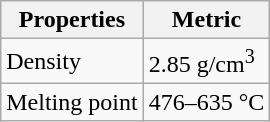<table class="wikitable">
<tr>
<th>Properties</th>
<th>Metric</th>
</tr>
<tr>
<td>Density</td>
<td>2.85 g/cm<sup>3</sup></td>
</tr>
<tr>
<td>Melting point</td>
<td>476–635 °C</td>
</tr>
</table>
